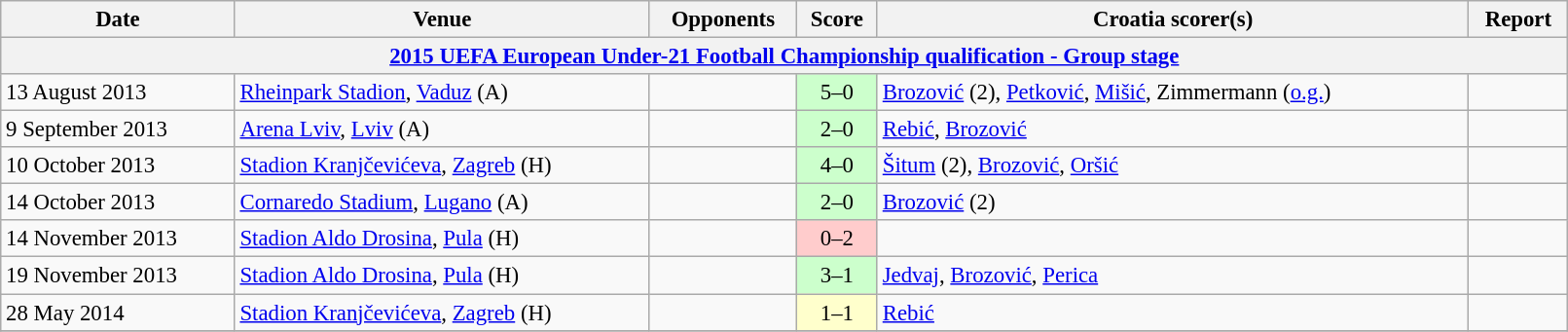<table class="wikitable" width=85%; style="font-size:95%;">
<tr>
<th>Date</th>
<th>Venue</th>
<th>Opponents</th>
<th>Score</th>
<th>Croatia scorer(s)</th>
<th>Report</th>
</tr>
<tr>
<th colspan=7><a href='#'>2015 UEFA European Under-21 Football Championship qualification - Group stage</a></th>
</tr>
<tr>
<td>13 August 2013</td>
<td><a href='#'>Rheinpark Stadion</a>, <a href='#'>Vaduz</a> (A)</td>
<td></td>
<td align=center bgcolor=#CCFFCC>5–0</td>
<td><a href='#'>Brozović</a> (2), <a href='#'>Petković</a>, <a href='#'>Mišić</a>, Zimmermann (<a href='#'>o.g.</a>)</td>
<td></td>
</tr>
<tr>
<td>9 September 2013</td>
<td><a href='#'>Arena Lviv</a>, <a href='#'>Lviv</a> (A)</td>
<td></td>
<td align=center bgcolor=CCFFCC>2–0</td>
<td><a href='#'>Rebić</a>, <a href='#'>Brozović</a></td>
<td></td>
</tr>
<tr>
<td>10 October 2013</td>
<td><a href='#'>Stadion Kranjčevićeva</a>, <a href='#'>Zagreb</a> (H)</td>
<td></td>
<td align=center bgcolor=#CCFFCC>4–0</td>
<td><a href='#'>Šitum</a> (2), <a href='#'>Brozović</a>, <a href='#'>Oršić</a></td>
<td></td>
</tr>
<tr>
<td>14 October 2013</td>
<td><a href='#'>Cornaredo Stadium</a>, <a href='#'>Lugano</a> (A)</td>
<td></td>
<td align=center bgcolor=#CCFFCC>2–0</td>
<td><a href='#'>Brozović</a> (2)</td>
<td></td>
</tr>
<tr>
<td>14 November 2013</td>
<td><a href='#'>Stadion Aldo Drosina</a>, <a href='#'>Pula</a> (H)</td>
<td></td>
<td align=center bgcolor=#FFCCCC>0–2</td>
<td></td>
<td></td>
</tr>
<tr>
<td>19 November 2013</td>
<td><a href='#'>Stadion Aldo Drosina</a>, <a href='#'>Pula</a> (H)</td>
<td></td>
<td align=center bgcolor=#CCFFCC>3–1</td>
<td><a href='#'>Jedvaj</a>, <a href='#'>Brozović</a>, <a href='#'>Perica</a></td>
<td></td>
</tr>
<tr>
<td>28 May 2014</td>
<td><a href='#'>Stadion Kranjčevićeva</a>, <a href='#'>Zagreb</a> (H)</td>
<td></td>
<td align=center bgcolor=#FFFFCC>1–1</td>
<td><a href='#'>Rebić</a></td>
<td></td>
</tr>
<tr>
</tr>
</table>
